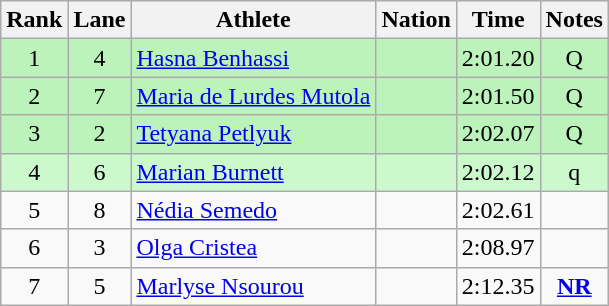<table class="wikitable sortable" style="text-align:center">
<tr>
<th>Rank</th>
<th>Lane</th>
<th>Athlete</th>
<th>Nation</th>
<th>Time</th>
<th>Notes</th>
</tr>
<tr bgcolor=bbf3bb>
<td>1</td>
<td>4</td>
<td align=left><a href='#'>Hasna Benhassi</a></td>
<td align=left></td>
<td>2:01.20</td>
<td>Q</td>
</tr>
<tr bgcolor=bbf3bb>
<td>2</td>
<td>7</td>
<td align=left><a href='#'>Maria de Lurdes Mutola</a></td>
<td align=left></td>
<td>2:01.50</td>
<td>Q</td>
</tr>
<tr bgcolor=bbf3bb>
<td>3</td>
<td>2</td>
<td align=left><a href='#'>Tetyana Petlyuk</a></td>
<td align=left></td>
<td>2:02.07</td>
<td>Q</td>
</tr>
<tr bgcolor=ccf9cc>
<td>4</td>
<td>6</td>
<td align=left><a href='#'>Marian Burnett</a></td>
<td align=left></td>
<td>2:02.12</td>
<td>q</td>
</tr>
<tr>
<td>5</td>
<td>8</td>
<td align=left><a href='#'>Nédia Semedo</a></td>
<td align=left></td>
<td>2:02.61</td>
<td></td>
</tr>
<tr>
<td>6</td>
<td>3</td>
<td align=left><a href='#'>Olga Cristea</a></td>
<td align=left></td>
<td>2:08.97</td>
<td></td>
</tr>
<tr>
<td>7</td>
<td>5</td>
<td align=left><a href='#'>Marlyse Nsourou</a></td>
<td align=left></td>
<td>2:12.35</td>
<td><strong><a href='#'>NR</a></strong></td>
</tr>
</table>
